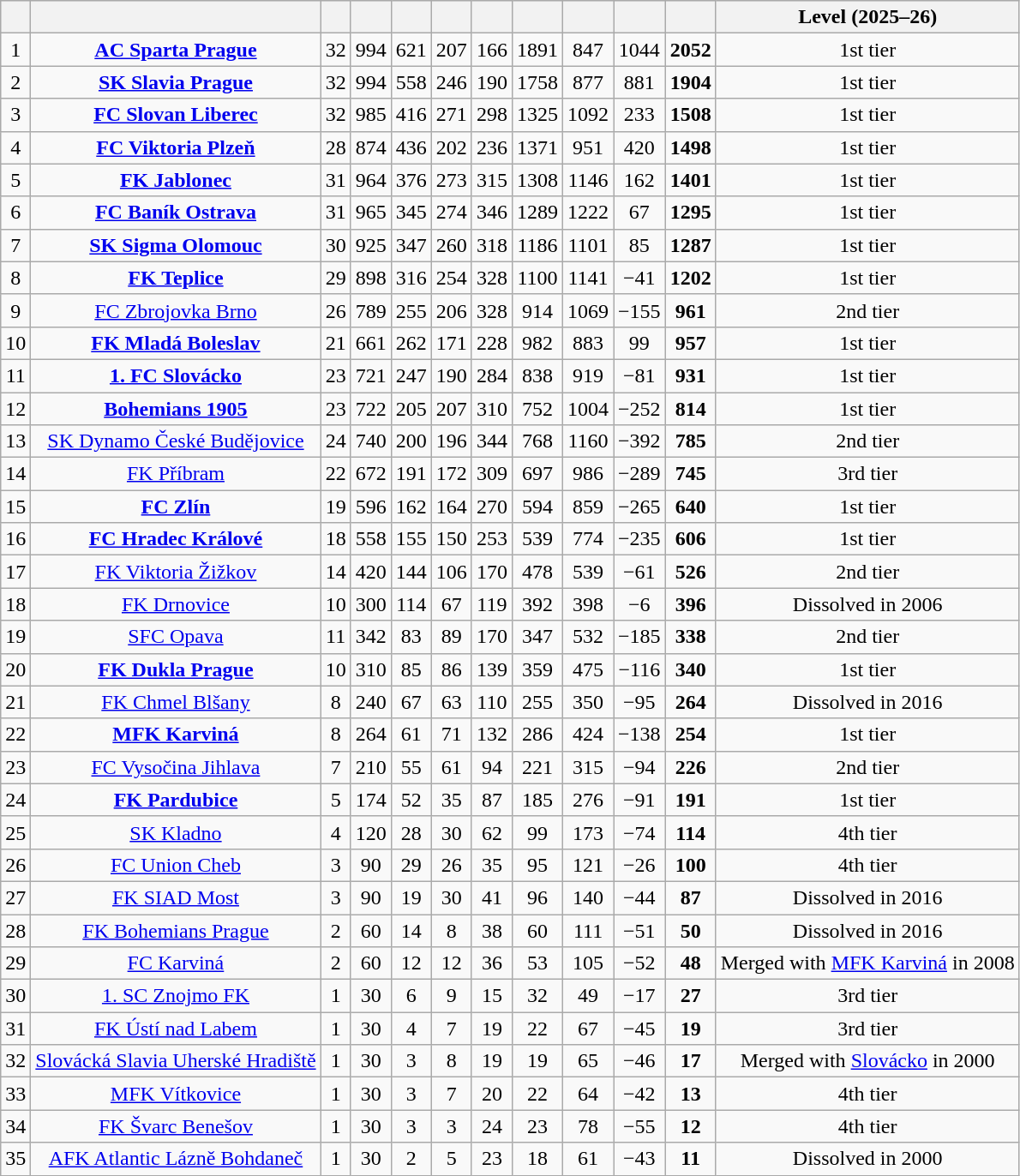<table class="wikitable sortable" style="text-align:center;">
<tr style="background:#efefef;">
<th></th>
<th></th>
<th></th>
<th></th>
<th></th>
<th></th>
<th></th>
<th></th>
<th></th>
<th></th>
<th></th>
<th>Level (2025–26)</th>
</tr>
<tr>
<td>1</td>
<td><strong><a href='#'>AC Sparta Prague</a></strong></td>
<td>32</td>
<td>994</td>
<td>621</td>
<td>207</td>
<td>166</td>
<td>1891</td>
<td>847</td>
<td>1044</td>
<td><strong>2052</strong></td>
<td>1st tier</td>
</tr>
<tr>
<td>2</td>
<td><strong><a href='#'>SK Slavia Prague</a></strong></td>
<td>32</td>
<td>994</td>
<td>558</td>
<td>246</td>
<td>190</td>
<td>1758</td>
<td>877</td>
<td>881</td>
<td><strong>1904</strong></td>
<td>1st tier</td>
</tr>
<tr>
<td>3</td>
<td><strong><a href='#'>FC Slovan Liberec</a></strong></td>
<td>32</td>
<td>985</td>
<td>416</td>
<td>271</td>
<td>298</td>
<td>1325</td>
<td>1092</td>
<td>233</td>
<td><strong>1508</strong></td>
<td>1st tier</td>
</tr>
<tr>
<td>4</td>
<td><strong><a href='#'>FC Viktoria Plzeň</a></strong></td>
<td>28</td>
<td>874</td>
<td>436</td>
<td>202</td>
<td>236</td>
<td>1371</td>
<td>951</td>
<td>420</td>
<td><strong>1498</strong></td>
<td>1st tier</td>
</tr>
<tr>
<td>5</td>
<td><strong><a href='#'>FK Jablonec</a></strong></td>
<td>31</td>
<td>964</td>
<td>376</td>
<td>273</td>
<td>315</td>
<td>1308</td>
<td>1146</td>
<td>162</td>
<td><strong>1401</strong></td>
<td>1st tier</td>
</tr>
<tr>
<td>6</td>
<td><strong><a href='#'>FC Baník Ostrava</a></strong></td>
<td>31</td>
<td>965</td>
<td>345</td>
<td>274</td>
<td>346</td>
<td>1289</td>
<td>1222</td>
<td>67</td>
<td><strong>1295</strong></td>
<td>1st tier</td>
</tr>
<tr>
<td>7</td>
<td><strong><a href='#'>SK Sigma Olomouc</a></strong></td>
<td>30</td>
<td>925</td>
<td>347</td>
<td>260</td>
<td>318</td>
<td>1186</td>
<td>1101</td>
<td>85</td>
<td><strong>1287</strong></td>
<td>1st tier</td>
</tr>
<tr>
<td>8</td>
<td><strong><a href='#'>FK Teplice</a></strong></td>
<td>29</td>
<td>898</td>
<td>316</td>
<td>254</td>
<td>328</td>
<td>1100</td>
<td>1141</td>
<td>−41</td>
<td><strong>1202</strong></td>
<td>1st tier</td>
</tr>
<tr>
<td>9</td>
<td><a href='#'>FC Zbrojovka Brno</a></td>
<td>26</td>
<td>789</td>
<td>255</td>
<td>206</td>
<td>328</td>
<td>914</td>
<td>1069</td>
<td>−155</td>
<td><strong>961</strong></td>
<td>2nd tier</td>
</tr>
<tr>
<td>10</td>
<td><strong><a href='#'>FK Mladá Boleslav</a></strong></td>
<td>21</td>
<td>661</td>
<td>262</td>
<td>171</td>
<td>228</td>
<td>982</td>
<td>883</td>
<td>99</td>
<td><strong>957</strong></td>
<td>1st tier</td>
</tr>
<tr>
<td>11</td>
<td><strong><a href='#'>1. FC Slovácko</a></strong></td>
<td>23</td>
<td>721</td>
<td>247</td>
<td>190</td>
<td>284</td>
<td>838</td>
<td>919</td>
<td>−81</td>
<td><strong>931</strong></td>
<td>1st tier</td>
</tr>
<tr>
<td>12</td>
<td><strong><a href='#'>Bohemians 1905</a></strong></td>
<td>23</td>
<td>722</td>
<td>205</td>
<td>207</td>
<td>310</td>
<td>752</td>
<td>1004</td>
<td>−252</td>
<td><strong>814</strong></td>
<td>1st tier</td>
</tr>
<tr>
<td>13</td>
<td><a href='#'>SK Dynamo České Budějovice</a></td>
<td>24</td>
<td>740</td>
<td>200</td>
<td>196</td>
<td>344</td>
<td>768</td>
<td>1160</td>
<td>−392</td>
<td><strong>785</strong></td>
<td>2nd tier</td>
</tr>
<tr>
<td>14</td>
<td><a href='#'>FK Příbram</a></td>
<td>22</td>
<td>672</td>
<td>191</td>
<td>172</td>
<td>309</td>
<td>697</td>
<td>986</td>
<td>−289</td>
<td><strong>745</strong></td>
<td>3rd tier</td>
</tr>
<tr>
<td>15</td>
<td><strong><a href='#'>FC Zlín</a></strong></td>
<td>19</td>
<td>596</td>
<td>162</td>
<td>164</td>
<td>270</td>
<td>594</td>
<td>859</td>
<td>−265</td>
<td><strong>640</strong></td>
<td>1st tier</td>
</tr>
<tr>
<td>16</td>
<td><strong><a href='#'>FC Hradec Králové</a></strong></td>
<td>18</td>
<td>558</td>
<td>155</td>
<td>150</td>
<td>253</td>
<td>539</td>
<td>774</td>
<td>−235</td>
<td><strong>606</strong></td>
<td>1st tier</td>
</tr>
<tr>
<td>17</td>
<td><a href='#'>FK Viktoria Žižkov</a></td>
<td>14</td>
<td>420</td>
<td>144</td>
<td>106</td>
<td>170</td>
<td>478</td>
<td>539</td>
<td>−61</td>
<td><strong>526</strong></td>
<td>2nd tier</td>
</tr>
<tr>
<td>18</td>
<td><a href='#'>FK Drnovice</a></td>
<td>10</td>
<td>300</td>
<td>114</td>
<td>67</td>
<td>119</td>
<td>392</td>
<td>398</td>
<td>−6</td>
<td><strong>396</strong></td>
<td>Dissolved in 2006</td>
</tr>
<tr>
<td>19</td>
<td><a href='#'>SFC Opava</a></td>
<td>11</td>
<td>342</td>
<td>83</td>
<td>89</td>
<td>170</td>
<td>347</td>
<td>532</td>
<td>−185</td>
<td><strong>338</strong></td>
<td>2nd tier</td>
</tr>
<tr>
<td>20</td>
<td><strong><a href='#'>FK Dukla Prague</a></strong></td>
<td>10</td>
<td>310</td>
<td>85</td>
<td>86</td>
<td>139</td>
<td>359</td>
<td>475</td>
<td>−116</td>
<td><strong>340</strong></td>
<td>1st tier</td>
</tr>
<tr>
<td>21</td>
<td><a href='#'>FK Chmel Blšany</a></td>
<td>8</td>
<td>240</td>
<td>67</td>
<td>63</td>
<td>110</td>
<td>255</td>
<td>350</td>
<td>−95</td>
<td><strong>264</strong></td>
<td>Dissolved in 2016</td>
</tr>
<tr>
<td>22</td>
<td><strong><a href='#'>MFK Karviná</a></strong></td>
<td>8</td>
<td>264</td>
<td>61</td>
<td>71</td>
<td>132</td>
<td>286</td>
<td>424</td>
<td>−138</td>
<td><strong>254</strong></td>
<td>1st tier</td>
</tr>
<tr>
<td>23</td>
<td><a href='#'>FC Vysočina Jihlava</a></td>
<td>7</td>
<td>210</td>
<td>55</td>
<td>61</td>
<td>94</td>
<td>221</td>
<td>315</td>
<td>−94</td>
<td><strong>226</strong></td>
<td>2nd tier</td>
</tr>
<tr>
<td>24</td>
<td><strong><a href='#'>FK Pardubice</a></strong></td>
<td>5</td>
<td>174</td>
<td>52</td>
<td>35</td>
<td>87</td>
<td>185</td>
<td>276</td>
<td>−91</td>
<td><strong>191</strong></td>
<td>1st tier</td>
</tr>
<tr>
<td>25</td>
<td><a href='#'>SK Kladno</a></td>
<td>4</td>
<td>120</td>
<td>28</td>
<td>30</td>
<td>62</td>
<td>99</td>
<td>173</td>
<td>−74</td>
<td><strong>114</strong></td>
<td>4th tier</td>
</tr>
<tr>
<td>26</td>
<td><a href='#'>FC Union Cheb</a></td>
<td>3</td>
<td>90</td>
<td>29</td>
<td>26</td>
<td>35</td>
<td>95</td>
<td>121</td>
<td>−26</td>
<td><strong>100</strong></td>
<td>4th tier</td>
</tr>
<tr>
<td>27</td>
<td><a href='#'>FK SIAD Most</a></td>
<td>3</td>
<td>90</td>
<td>19</td>
<td>30</td>
<td>41</td>
<td>96</td>
<td>140</td>
<td>−44</td>
<td><strong>87</strong></td>
<td>Dissolved in 2016</td>
</tr>
<tr>
<td>28</td>
<td><a href='#'>FK Bohemians Prague</a></td>
<td>2</td>
<td>60</td>
<td>14</td>
<td>8</td>
<td>38</td>
<td>60</td>
<td>111</td>
<td>−51</td>
<td><strong>50</strong></td>
<td>Dissolved in 2016</td>
</tr>
<tr>
<td>29</td>
<td><a href='#'>FC Karviná</a></td>
<td>2</td>
<td>60</td>
<td>12</td>
<td>12</td>
<td>36</td>
<td>53</td>
<td>105</td>
<td>−52</td>
<td><strong>48</strong></td>
<td>Merged with <a href='#'>MFK Karviná</a> in 2008</td>
</tr>
<tr>
<td>30</td>
<td><a href='#'>1. SC Znojmo FK</a></td>
<td>1</td>
<td>30</td>
<td>6</td>
<td>9</td>
<td>15</td>
<td>32</td>
<td>49</td>
<td>−17</td>
<td><strong>27</strong></td>
<td>3rd tier</td>
</tr>
<tr>
<td>31</td>
<td><a href='#'>FK Ústí nad Labem</a></td>
<td>1</td>
<td>30</td>
<td>4</td>
<td>7</td>
<td>19</td>
<td>22</td>
<td>67</td>
<td>−45</td>
<td><strong>19</strong></td>
<td>3rd tier</td>
</tr>
<tr>
<td>32</td>
<td><a href='#'>Slovácká Slavia Uherské Hradiště</a></td>
<td>1</td>
<td>30</td>
<td>3</td>
<td>8</td>
<td>19</td>
<td>19</td>
<td>65</td>
<td>−46</td>
<td><strong>17</strong></td>
<td>Merged with <a href='#'>Slovácko</a> in 2000</td>
</tr>
<tr>
<td>33</td>
<td><a href='#'>MFK Vítkovice</a></td>
<td>1</td>
<td>30</td>
<td>3</td>
<td>7</td>
<td>20</td>
<td>22</td>
<td>64</td>
<td>−42</td>
<td><strong>13</strong></td>
<td>4th tier</td>
</tr>
<tr>
<td>34</td>
<td><a href='#'>FK Švarc Benešov</a></td>
<td>1</td>
<td>30</td>
<td>3</td>
<td>3</td>
<td>24</td>
<td>23</td>
<td>78</td>
<td>−55</td>
<td><strong>12</strong></td>
<td>4th tier</td>
</tr>
<tr>
<td>35</td>
<td><a href='#'>AFK Atlantic Lázně Bohdaneč</a></td>
<td>1</td>
<td>30</td>
<td>2</td>
<td>5</td>
<td>23</td>
<td>18</td>
<td>61</td>
<td>−43</td>
<td><strong>11</strong></td>
<td>Dissolved in 2000</td>
</tr>
</table>
